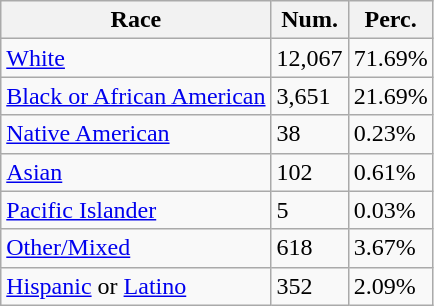<table class="wikitable">
<tr>
<th>Race</th>
<th>Num.</th>
<th>Perc.</th>
</tr>
<tr>
<td><a href='#'>White</a></td>
<td>12,067</td>
<td>71.69%</td>
</tr>
<tr>
<td><a href='#'>Black or African American</a></td>
<td>3,651</td>
<td>21.69%</td>
</tr>
<tr>
<td><a href='#'>Native American</a></td>
<td>38</td>
<td>0.23%</td>
</tr>
<tr>
<td><a href='#'>Asian</a></td>
<td>102</td>
<td>0.61%</td>
</tr>
<tr>
<td><a href='#'>Pacific Islander</a></td>
<td>5</td>
<td>0.03%</td>
</tr>
<tr>
<td><a href='#'>Other/Mixed</a></td>
<td>618</td>
<td>3.67%</td>
</tr>
<tr>
<td><a href='#'>Hispanic</a> or <a href='#'>Latino</a></td>
<td>352</td>
<td>2.09%</td>
</tr>
</table>
